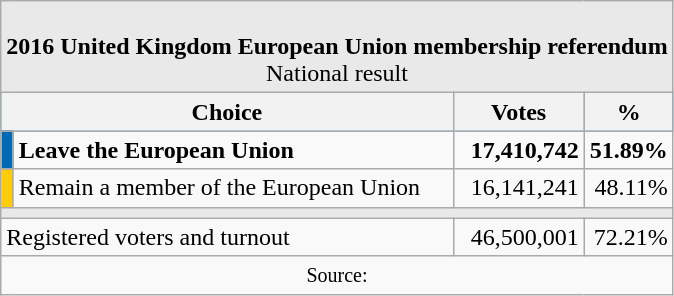<table class="wikitable" style="text-align:right; font-size:100%;">
<tr>
<td colspan="4" bgcolor="#E9E9E9" align="center"><br><strong>2016 United Kingdom European Union membership referendum</strong> <br>National result</td>
</tr>
<tr bgcolor="#09a8ff" align="center">
<th align="left" colspan="2" width="250">Choice</th>
<th width="80">Votes</th>
<th width="50">%</th>
</tr>
<tr>
<td bgcolor="#0069b5"></td>
<td align="left"><strong>Leave the European Union</strong></td>
<td><strong>17,410,742</strong></td>
<td><strong>51.89%</strong></td>
</tr>
<tr>
<td width="1" bgcolor="#ffcc08"></td>
<td align="left">Remain a member of the European Union</td>
<td>16,141,241</td>
<td>48.11%</td>
</tr>
<tr>
<td colspan="4" bgcolor="#E9E9E9"></td>
</tr>
<tr>
<td align="left" colspan="2">Registered voters and turnout</td>
<td>46,500,001</td>
<td>72.21%</td>
</tr>
<tr>
<td align="center" colspan="4"><small>Source:  </small></td>
</tr>
</table>
